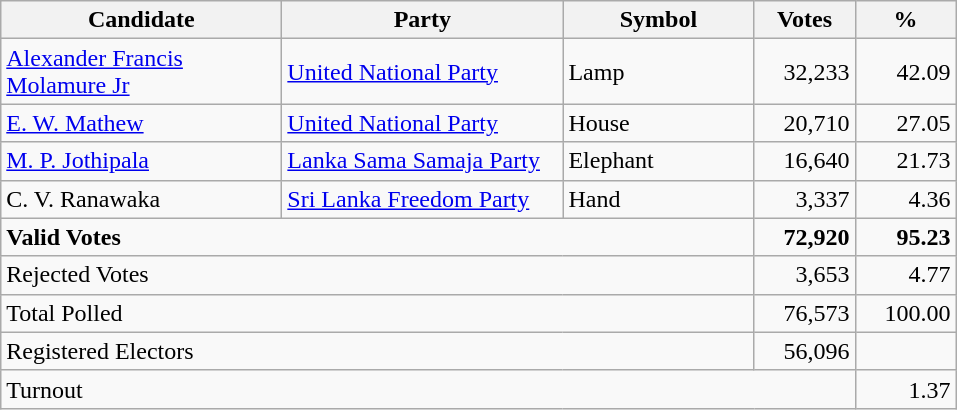<table class="wikitable" border="1" style="text-align:right;">
<tr>
<th align=left width="180">Candidate</th>
<th align=left width="180">Party</th>
<th align=left width="120">Symbol</th>
<th align=left width="60">Votes</th>
<th align=left width="60">%</th>
</tr>
<tr>
<td align=left><a href='#'>Alexander Francis Molamure Jr</a></td>
<td align=left><a href='#'>United National Party</a></td>
<td align=left>Lamp</td>
<td>32,233</td>
<td>42.09</td>
</tr>
<tr>
<td align=left><a href='#'>E. W. Mathew</a></td>
<td align=left><a href='#'>United National Party</a></td>
<td align=left>House</td>
<td>20,710</td>
<td>27.05</td>
</tr>
<tr>
<td align=left><a href='#'>M. P. Jothipala</a></td>
<td align=left><a href='#'>Lanka Sama Samaja Party</a></td>
<td align=left>Elephant</td>
<td>16,640</td>
<td>21.73</td>
</tr>
<tr>
<td align=left>C. V. Ranawaka</td>
<td align=left><a href='#'>Sri Lanka Freedom Party</a></td>
<td align=left>Hand</td>
<td>3,337</td>
<td>4.36</td>
</tr>
<tr>
<td align=left colspan=3><strong>Valid Votes</strong></td>
<td><strong>72,920</strong></td>
<td><strong>95.23</strong></td>
</tr>
<tr>
<td align=left colspan=3>Rejected Votes</td>
<td>3,653</td>
<td>4.77</td>
</tr>
<tr>
<td align=left colspan=3>Total Polled</td>
<td>76,573</td>
<td>100.00</td>
</tr>
<tr>
<td align=left colspan=3>Registered Electors</td>
<td>56,096</td>
<td></td>
</tr>
<tr>
<td align=left colspan=4>Turnout</td>
<td>1.37</td>
</tr>
</table>
